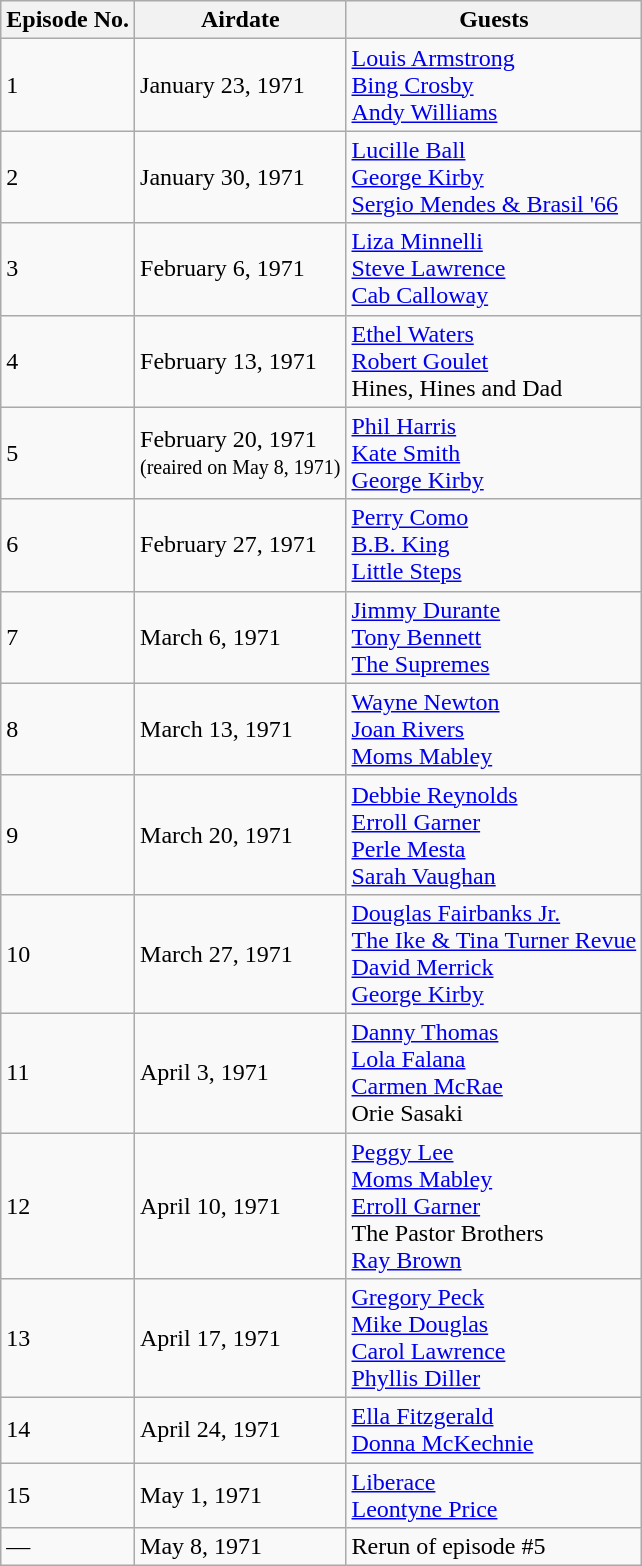<table class="wikitable">
<tr>
<th>Episode No.</th>
<th>Airdate</th>
<th>Guests</th>
</tr>
<tr>
<td>1</td>
<td>January 23, 1971</td>
<td><a href='#'>Louis Armstrong</a><br><a href='#'>Bing Crosby</a><br><a href='#'>Andy Williams</a></td>
</tr>
<tr>
<td>2</td>
<td>January 30, 1971</td>
<td><a href='#'>Lucille Ball</a><br><a href='#'>George Kirby</a><br><a href='#'>Sergio Mendes & Brasil '66</a></td>
</tr>
<tr>
<td>3</td>
<td>February 6, 1971</td>
<td><a href='#'>Liza Minnelli</a><br><a href='#'>Steve Lawrence</a><br><a href='#'>Cab Calloway</a></td>
</tr>
<tr>
<td>4</td>
<td>February 13, 1971</td>
<td><a href='#'>Ethel Waters</a><br><a href='#'>Robert Goulet</a><br>Hines, Hines and Dad</td>
</tr>
<tr>
<td>5</td>
<td>February 20, 1971<br><small>(reaired on May 8, 1971)</small></td>
<td><a href='#'>Phil Harris</a><br><a href='#'>Kate Smith</a><br><a href='#'>George Kirby</a></td>
</tr>
<tr>
<td>6</td>
<td>February 27, 1971</td>
<td><a href='#'>Perry Como</a><br><a href='#'>B.B. King</a><br><a href='#'>Little Steps</a></td>
</tr>
<tr>
<td>7</td>
<td>March 6, 1971</td>
<td><a href='#'>Jimmy Durante</a><br><a href='#'>Tony Bennett</a><br><a href='#'>The Supremes</a></td>
</tr>
<tr>
<td>8</td>
<td>March 13, 1971</td>
<td><a href='#'>Wayne Newton</a><br><a href='#'>Joan Rivers</a><br><a href='#'>Moms Mabley</a></td>
</tr>
<tr>
<td>9</td>
<td>March 20, 1971</td>
<td><a href='#'>Debbie Reynolds</a><br><a href='#'>Erroll Garner</a><br><a href='#'>Perle Mesta</a><br><a href='#'>Sarah Vaughan</a></td>
</tr>
<tr>
<td>10</td>
<td>March 27, 1971</td>
<td><a href='#'>Douglas Fairbanks Jr.</a><br><a href='#'>The Ike & Tina Turner Revue</a><br><a href='#'>David Merrick</a><br><a href='#'>George Kirby</a></td>
</tr>
<tr>
<td>11</td>
<td>April 3, 1971</td>
<td><a href='#'>Danny Thomas</a><br><a href='#'>Lola Falana</a><br><a href='#'>Carmen McRae</a><br>Orie Sasaki</td>
</tr>
<tr>
<td>12</td>
<td>April 10, 1971</td>
<td><a href='#'>Peggy Lee</a><br><a href='#'>Moms Mabley</a><br><a href='#'>Erroll Garner</a><br>The Pastor Brothers<br><a href='#'>Ray Brown</a></td>
</tr>
<tr>
<td>13</td>
<td>April 17, 1971</td>
<td><a href='#'>Gregory Peck</a><br><a href='#'>Mike Douglas</a><br><a href='#'>Carol Lawrence</a><br><a href='#'>Phyllis Diller</a></td>
</tr>
<tr>
<td>14</td>
<td>April 24, 1971</td>
<td><a href='#'>Ella Fitzgerald</a><br><a href='#'>Donna McKechnie</a></td>
</tr>
<tr>
<td>15</td>
<td>May 1, 1971</td>
<td><a href='#'>Liberace</a><br><a href='#'>Leontyne Price</a></td>
</tr>
<tr>
<td>—</td>
<td>May 8, 1971</td>
<td>Rerun of episode #5</td>
</tr>
</table>
